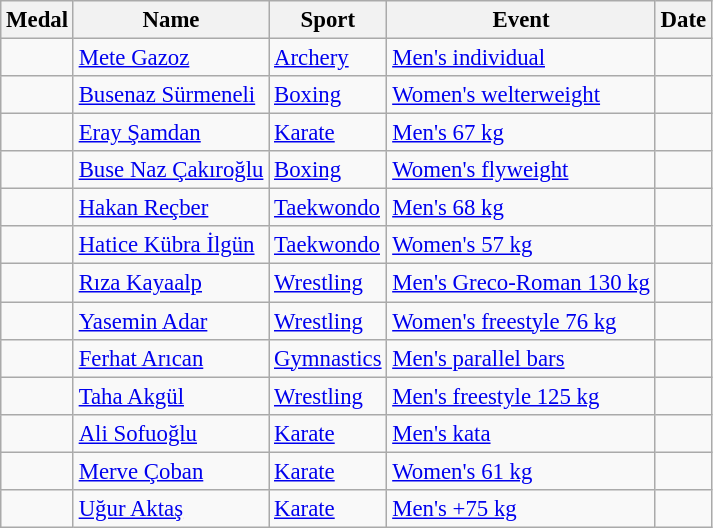<table class="wikitable sortable" style="font-size: 95%;">
<tr>
<th>Medal</th>
<th>Name</th>
<th>Sport</th>
<th>Event</th>
<th>Date</th>
</tr>
<tr>
<td></td>
<td><a href='#'>Mete Gazoz</a></td>
<td><a href='#'>Archery</a></td>
<td><a href='#'>Men's individual</a></td>
<td></td>
</tr>
<tr>
<td></td>
<td><a href='#'>Busenaz Sürmeneli</a></td>
<td><a href='#'>Boxing</a></td>
<td><a href='#'>Women's welterweight</a></td>
<td></td>
</tr>
<tr>
<td></td>
<td><a href='#'>Eray Şamdan</a></td>
<td><a href='#'>Karate</a></td>
<td><a href='#'>Men's 67 kg</a></td>
<td></td>
</tr>
<tr>
<td></td>
<td><a href='#'>Buse Naz Çakıroğlu</a></td>
<td><a href='#'>Boxing</a></td>
<td><a href='#'>Women's flyweight</a></td>
<td></td>
</tr>
<tr>
<td></td>
<td><a href='#'>Hakan Reçber</a></td>
<td><a href='#'>Taekwondo</a></td>
<td><a href='#'>Men's 68 kg</a></td>
<td></td>
</tr>
<tr>
<td></td>
<td><a href='#'>Hatice Kübra İlgün</a></td>
<td><a href='#'>Taekwondo</a></td>
<td><a href='#'>Women's 57 kg</a></td>
<td></td>
</tr>
<tr>
<td></td>
<td><a href='#'>Rıza Kayaalp</a></td>
<td><a href='#'>Wrestling</a></td>
<td><a href='#'>Men's Greco-Roman 130 kg</a></td>
<td></td>
</tr>
<tr>
<td></td>
<td><a href='#'>Yasemin Adar</a></td>
<td><a href='#'>Wrestling</a></td>
<td><a href='#'>Women's freestyle 76 kg</a></td>
<td></td>
</tr>
<tr>
<td></td>
<td><a href='#'>Ferhat Arıcan</a></td>
<td><a href='#'>Gymnastics</a></td>
<td><a href='#'>Men's parallel bars</a></td>
<td></td>
</tr>
<tr>
<td></td>
<td><a href='#'>Taha Akgül</a></td>
<td><a href='#'>Wrestling</a></td>
<td><a href='#'>Men's freestyle 125 kg</a></td>
<td></td>
</tr>
<tr>
<td></td>
<td><a href='#'>Ali Sofuoğlu</a></td>
<td><a href='#'>Karate</a></td>
<td><a href='#'>Men's kata</a></td>
<td></td>
</tr>
<tr>
<td></td>
<td><a href='#'>Merve Çoban</a></td>
<td><a href='#'>Karate</a></td>
<td><a href='#'>Women's 61 kg</a></td>
<td></td>
</tr>
<tr>
<td></td>
<td><a href='#'>Uğur Aktaş</a></td>
<td><a href='#'>Karate</a></td>
<td><a href='#'>Men's +75 kg</a></td>
<td></td>
</tr>
</table>
